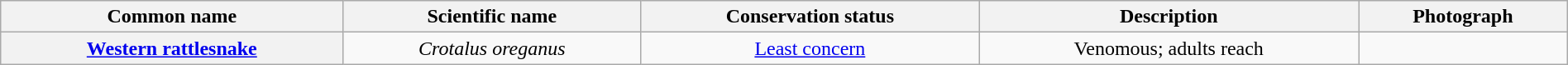<table class="wikitable sortable" style="width:100%; text-align:center; font-size:100%">
<tr>
<th scope="col">Common name</th>
<th scope="col">Scientific name</th>
<th scope="col">Conservation status</th>
<th scope="col" class="unsortable">Description</th>
<th scope="col" class="unsortable">Photograph</th>
</tr>
<tr>
<th scope="row"><a href='#'>Western rattlesnake</a></th>
<td><em>Crotalus oreganus</em></td>
<td><a href='#'>Least concern</a></td>
<td>Venomous; adults reach </td>
<td></td>
</tr>
</table>
